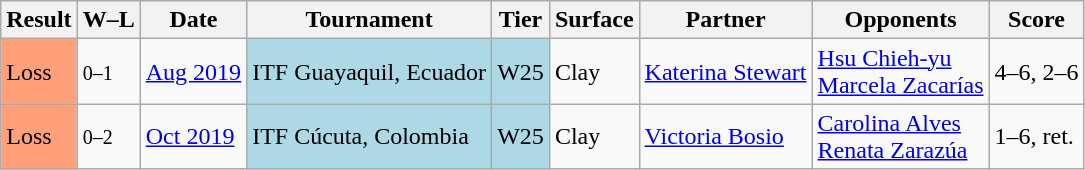<table class="sortable wikitable">
<tr>
<th>Result</th>
<th class="unsortable">W–L</th>
<th>Date</th>
<th>Tournament</th>
<th>Tier</th>
<th>Surface</th>
<th>Partner</th>
<th>Opponents</th>
<th class="unsortable">Score</th>
</tr>
<tr>
<td style="background:#ffa07a;">Loss</td>
<td><small>0–1</small></td>
<td><a href='#'>Aug 2019</a></td>
<td style="background:lightblue;">ITF Guayaquil, Ecuador</td>
<td style="background:lightblue;">W25</td>
<td>Clay</td>
<td> <a href='#'>Katerina Stewart</a></td>
<td> <a href='#'>Hsu Chieh-yu</a> <br>  <a href='#'>Marcela Zacarías</a></td>
<td>4–6, 2–6</td>
</tr>
<tr>
<td style="background:#ffa07a;">Loss</td>
<td><small>0–2</small></td>
<td><a href='#'>Oct 2019</a></td>
<td style="background:lightblue;">ITF Cúcuta, Colombia</td>
<td style="background:lightblue;">W25</td>
<td>Clay</td>
<td> <a href='#'>Victoria Bosio</a></td>
<td> <a href='#'>Carolina Alves</a> <br>  <a href='#'>Renata Zarazúa</a></td>
<td>1–6, ret.</td>
</tr>
</table>
